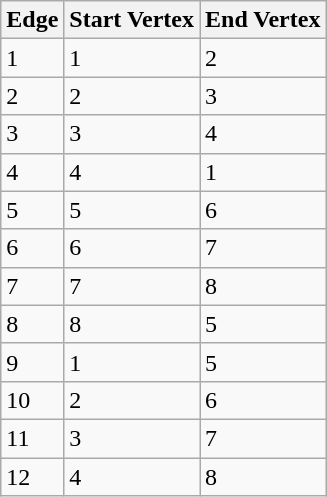<table class="wikitable">
<tr>
<th>Edge</th>
<th>Start Vertex</th>
<th>End Vertex</th>
</tr>
<tr>
<td>1</td>
<td>1</td>
<td>2</td>
</tr>
<tr>
<td>2</td>
<td>2</td>
<td>3</td>
</tr>
<tr>
<td>3</td>
<td>3</td>
<td>4</td>
</tr>
<tr>
<td>4</td>
<td>4</td>
<td>1</td>
</tr>
<tr>
<td>5</td>
<td>5</td>
<td>6</td>
</tr>
<tr>
<td>6</td>
<td>6</td>
<td>7</td>
</tr>
<tr>
<td>7</td>
<td>7</td>
<td>8</td>
</tr>
<tr>
<td>8</td>
<td>8</td>
<td>5</td>
</tr>
<tr>
<td>9</td>
<td>1</td>
<td>5</td>
</tr>
<tr>
<td>10</td>
<td>2</td>
<td>6</td>
</tr>
<tr>
<td>11</td>
<td>3</td>
<td>7</td>
</tr>
<tr>
<td>12</td>
<td>4</td>
<td>8</td>
</tr>
</table>
